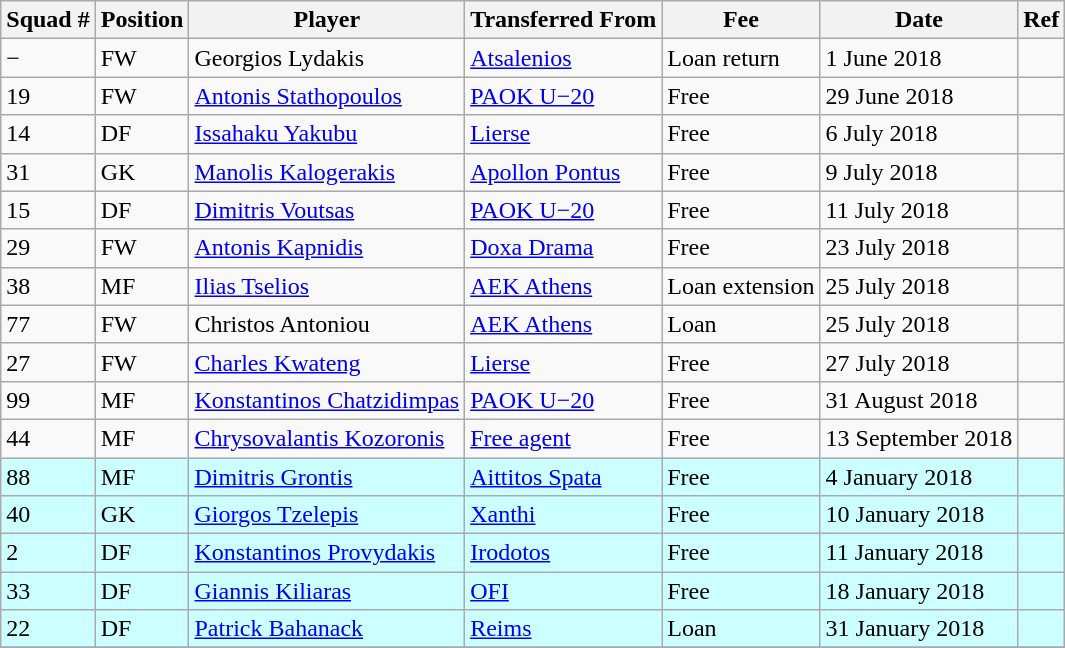<table class="wikitable sortable">
<tr>
<th>Squad #</th>
<th>Position</th>
<th>Player</th>
<th>Transferred From</th>
<th>Fee</th>
<th>Date</th>
<th>Ref</th>
</tr>
<tr>
<td>−</td>
<td>FW</td>
<td> Georgios Lydakis</td>
<td> <a href='#'>Atsalenios</a></td>
<td>Loan return</td>
<td>1 June 2018</td>
<td></td>
</tr>
<tr>
<td>19</td>
<td>FW</td>
<td> <a href='#'>Antonis Stathopoulos</a></td>
<td> <a href='#'>PAOK U−20</a></td>
<td>Free</td>
<td>29 June 2018</td>
<td></td>
</tr>
<tr>
<td>14</td>
<td>DF</td>
<td> <a href='#'>Issahaku Yakubu</a></td>
<td> <a href='#'>Lierse</a></td>
<td>Free</td>
<td>6 July 2018</td>
<td></td>
</tr>
<tr>
<td>31</td>
<td>GK</td>
<td> <a href='#'>Manolis Kalogerakis</a></td>
<td> <a href='#'>Apollon Pontus</a></td>
<td>Free</td>
<td>9 July 2018</td>
<td></td>
</tr>
<tr>
<td>15</td>
<td>DF</td>
<td> <a href='#'>Dimitris Voutsas</a></td>
<td> <a href='#'>PAOK U−20</a></td>
<td>Free</td>
<td>11 July 2018</td>
<td></td>
</tr>
<tr>
<td>29</td>
<td>FW</td>
<td> <a href='#'>Antonis Kapnidis</a></td>
<td> <a href='#'>Doxa Drama</a></td>
<td>Free</td>
<td>23 July 2018</td>
<td></td>
</tr>
<tr>
<td>38</td>
<td>MF</td>
<td> <a href='#'>Ilias Tselios</a></td>
<td> <a href='#'>AEK Athens</a></td>
<td>Loan extension</td>
<td>25 July 2018</td>
<td></td>
</tr>
<tr>
<td>77</td>
<td>FW</td>
<td> Christos Antoniou</td>
<td> <a href='#'>AEK Athens</a></td>
<td>Loan</td>
<td>25 July 2018</td>
<td></td>
</tr>
<tr>
<td>27</td>
<td>FW</td>
<td>  <a href='#'>Charles Kwateng</a></td>
<td> <a href='#'>Lierse</a></td>
<td>Free</td>
<td>27 July 2018</td>
<td></td>
</tr>
<tr>
<td>99</td>
<td>MF</td>
<td> <a href='#'>Konstantinos Chatzidimpas</a></td>
<td> <a href='#'>PAOK U−20</a></td>
<td>Free</td>
<td>31 August 2018</td>
<td></td>
</tr>
<tr>
<td>44</td>
<td>MF</td>
<td> <a href='#'>Chrysovalantis Kozoronis</a></td>
<td><a href='#'>Free agent</a></td>
<td>Free</td>
<td>13 September 2018</td>
<td></td>
</tr>
<tr>
<th style="background:#CCFFFF; text-align:left; font-weight: normal;">88</th>
<th style="background:#CCFFFF; text-align:left; font-weight: normal;">MF</th>
<th style="background:#CCFFFF; text-align:left; font-weight: normal;"> <a href='#'>Dimitris Grontis</a></th>
<th style="background:#CCFFFF; text-align:left; font-weight: normal;"> <a href='#'>Aittitos Spata</a></th>
<th style="background:#CCFFFF; text-align:left; font-weight: normal;">Free</th>
<th style="background:#CCFFFF; text-align:left; font-weight: normal;">4 January 2018</th>
<th style="background:#CCFFFF; text-align:left; font-weight: normal;"></th>
</tr>
<tr>
<th style="background:#CCFFFF; text-align:left; font-weight: normal;">40</th>
<th style="background:#CCFFFF; text-align:left; font-weight: normal;">GK</th>
<th style="background:#CCFFFF; text-align:left; font-weight: normal;"> <a href='#'>Giorgos Tzelepis</a></th>
<th style="background:#CCFFFF; text-align:left; font-weight: normal;"> <a href='#'>Xanthi</a></th>
<th style="background:#CCFFFF; text-align:left; font-weight: normal;">Free</th>
<th style="background:#CCFFFF; text-align:left; font-weight: normal;">10 January 2018</th>
<th style="background:#CCFFFF; text-align:left; font-weight: normal;"></th>
</tr>
<tr>
<th style="background:#CCFFFF; text-align:left; font-weight: normal;">2</th>
<th style="background:#CCFFFF; text-align:left; font-weight: normal;">DF</th>
<th style="background:#CCFFFF; text-align:left; font-weight: normal;"> <a href='#'>Konstantinos Provydakis</a></th>
<th style="background:#CCFFFF; text-align:left; font-weight: normal;"> <a href='#'>Irodotos</a></th>
<th style="background:#CCFFFF; text-align:left; font-weight: normal;">Free</th>
<th style="background:#CCFFFF; text-align:left; font-weight: normal;">11 January 2018</th>
<th style="background:#CCFFFF; text-align:left; font-weight: normal;"></th>
</tr>
<tr>
<th style="background:#CCFFFF; text-align:left; font-weight: normal;">33</th>
<th style="background:#CCFFFF; text-align:left; font-weight: normal;">DF</th>
<th style="background:#CCFFFF; text-align:left; font-weight: normal;"> <a href='#'>Giannis Kiliaras</a></th>
<th style="background:#CCFFFF; text-align:left; font-weight: normal;"> <a href='#'>OFI</a></th>
<th style="background:#CCFFFF; text-align:left; font-weight: normal;">Free</th>
<th style="background:#CCFFFF; text-align:left; font-weight: normal;">18 January 2018</th>
<th style="background:#CCFFFF; text-align:left; font-weight: normal;"></th>
</tr>
<tr>
<th style="background:#CCFFFF; text-align:left; font-weight: normal;">22</th>
<th style="background:#CCFFFF; text-align:left; font-weight: normal;">DF</th>
<th style="background:#CCFFFF; text-align:left; font-weight: normal;"> <a href='#'>Patrick Bahanack</a></th>
<th style="background:#CCFFFF; text-align:left; font-weight: normal;"> <a href='#'>Reims</a></th>
<th style="background:#CCFFFF; text-align:left; font-weight: normal;">Loan</th>
<th style="background:#CCFFFF; text-align:left; font-weight: normal;">31 January 2018</th>
<th style="background:#CCFFFF; text-align:left; font-weight: normal;"></th>
</tr>
<tr>
</tr>
</table>
